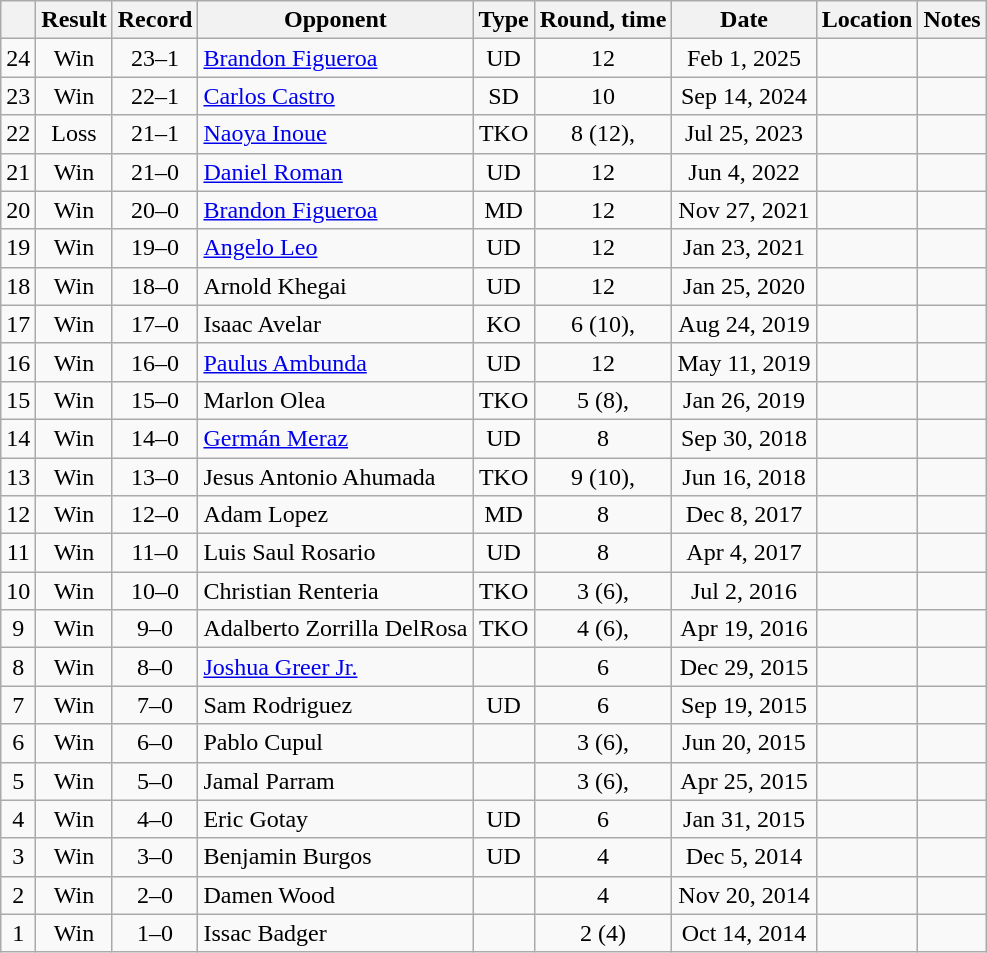<table class=wikitable style=text-align:center>
<tr>
<th></th>
<th>Result</th>
<th>Record</th>
<th>Opponent</th>
<th>Type</th>
<th>Round, time</th>
<th>Date</th>
<th>Location</th>
<th>Notes</th>
</tr>
<tr>
<td>24</td>
<td>Win</td>
<td>23–1</td>
<td align=left><a href='#'>Brandon Figueroa</a></td>
<td>UD</td>
<td>12</td>
<td>Feb 1, 2025</td>
<td align=left></td>
<td align=left></td>
</tr>
<tr>
<td>23</td>
<td>Win</td>
<td>22–1</td>
<td align=left><a href='#'>Carlos Castro</a></td>
<td>SD</td>
<td>10</td>
<td>Sep 14, 2024</td>
<td align=left></td>
<td align=left></td>
</tr>
<tr>
<td>22</td>
<td>Loss</td>
<td>21–1</td>
<td align=left><a href='#'>Naoya Inoue</a></td>
<td>TKO</td>
<td>8 (12), </td>
<td>Jul 25, 2023</td>
<td align=left></td>
<td align=left></td>
</tr>
<tr>
<td>21</td>
<td>Win</td>
<td>21–0</td>
<td align=left><a href='#'>Daniel Roman</a></td>
<td>UD</td>
<td>12</td>
<td>Jun 4, 2022</td>
<td align=left></td>
<td align=left></td>
</tr>
<tr>
<td>20</td>
<td>Win</td>
<td>20–0</td>
<td align=left><a href='#'>Brandon Figueroa</a></td>
<td>MD</td>
<td>12</td>
<td>Nov 27, 2021</td>
<td align=left></td>
<td align=left></td>
</tr>
<tr>
<td>19</td>
<td>Win</td>
<td>19–0</td>
<td align=left><a href='#'>Angelo Leo</a></td>
<td>UD</td>
<td>12</td>
<td>Jan 23, 2021</td>
<td align=left></td>
<td align=left></td>
</tr>
<tr>
<td>18</td>
<td>Win</td>
<td>18–0</td>
<td align=left>Arnold Khegai</td>
<td>UD</td>
<td>12</td>
<td>Jan 25, 2020</td>
<td align=left></td>
<td align=left></td>
</tr>
<tr>
<td>17</td>
<td>Win</td>
<td>17–0</td>
<td align=left>Isaac Avelar</td>
<td>KO</td>
<td>6 (10), </td>
<td>Aug 24, 2019</td>
<td align=left></td>
<td align=left></td>
</tr>
<tr>
<td>16</td>
<td>Win</td>
<td>16–0</td>
<td align=left><a href='#'>Paulus Ambunda</a></td>
<td>UD</td>
<td>12</td>
<td>May 11, 2019</td>
<td align=left></td>
<td align=left></td>
</tr>
<tr>
<td>15</td>
<td>Win</td>
<td>15–0</td>
<td align=left>Marlon Olea</td>
<td>TKO</td>
<td>5 (8), </td>
<td>Jan 26, 2019</td>
<td align=left></td>
<td align=left></td>
</tr>
<tr>
<td>14</td>
<td>Win</td>
<td>14–0</td>
<td align=left><a href='#'>Germán Meraz</a></td>
<td>UD</td>
<td>8</td>
<td>Sep 30, 2018</td>
<td align=left></td>
<td align=left></td>
</tr>
<tr>
<td>13</td>
<td>Win</td>
<td>13–0</td>
<td align=left>Jesus Antonio Ahumada</td>
<td>TKO</td>
<td>9 (10), </td>
<td>Jun 16, 2018</td>
<td align=left></td>
<td align=left></td>
</tr>
<tr>
<td>12</td>
<td>Win</td>
<td>12–0</td>
<td align=left>Adam Lopez</td>
<td>MD</td>
<td>8</td>
<td>Dec 8, 2017</td>
<td align=left></td>
<td align=left></td>
</tr>
<tr>
<td>11</td>
<td>Win</td>
<td>11–0</td>
<td align=left>Luis Saul Rosario</td>
<td>UD</td>
<td>8</td>
<td>Apr 4, 2017</td>
<td align=left></td>
<td align=left></td>
</tr>
<tr>
<td>10</td>
<td>Win</td>
<td>10–0</td>
<td align=left>Christian Renteria</td>
<td>TKO</td>
<td>3 (6), </td>
<td>Jul 2, 2016</td>
<td align=left></td>
<td align=left></td>
</tr>
<tr>
<td>9</td>
<td>Win</td>
<td>9–0</td>
<td align=left>Adalberto Zorrilla DelRosa</td>
<td>TKO</td>
<td>4 (6), </td>
<td>Apr 19, 2016</td>
<td align=left></td>
<td align=left></td>
</tr>
<tr>
<td>8</td>
<td>Win</td>
<td>8–0</td>
<td align=left><a href='#'>Joshua Greer Jr.</a></td>
<td></td>
<td>6</td>
<td>Dec 29, 2015</td>
<td align=left></td>
<td align=left></td>
</tr>
<tr>
<td>7</td>
<td>Win</td>
<td>7–0</td>
<td align=left>Sam Rodriguez</td>
<td>UD</td>
<td>6</td>
<td>Sep 19, 2015</td>
<td align=left></td>
<td align=left></td>
</tr>
<tr>
<td>6</td>
<td>Win</td>
<td>6–0</td>
<td align=left>Pablo Cupul</td>
<td></td>
<td>3 (6), </td>
<td>Jun 20, 2015</td>
<td align=left></td>
<td align=left></td>
</tr>
<tr>
<td>5</td>
<td>Win</td>
<td>5–0</td>
<td align=left>Jamal Parram</td>
<td></td>
<td>3 (6), </td>
<td>Apr 25, 2015</td>
<td align=left></td>
<td align=left></td>
</tr>
<tr>
<td>4</td>
<td>Win</td>
<td>4–0</td>
<td align=left>Eric Gotay</td>
<td>UD</td>
<td>6</td>
<td>Jan 31, 2015</td>
<td align=left></td>
<td align=left></td>
</tr>
<tr>
<td>3</td>
<td>Win</td>
<td>3–0</td>
<td align=left>Benjamin Burgos</td>
<td>UD</td>
<td>4</td>
<td>Dec 5, 2014</td>
<td align=left></td>
<td align=left></td>
</tr>
<tr>
<td>2</td>
<td>Win</td>
<td>2–0</td>
<td align=left>Damen Wood</td>
<td></td>
<td>4</td>
<td>Nov 20, 2014</td>
<td align=left></td>
<td align=left></td>
</tr>
<tr>
<td>1</td>
<td>Win</td>
<td>1–0</td>
<td align=left>Issac Badger</td>
<td></td>
<td>2 (4)</td>
<td>Oct 14, 2014</td>
<td align=left></td>
<td align=left></td>
</tr>
</table>
